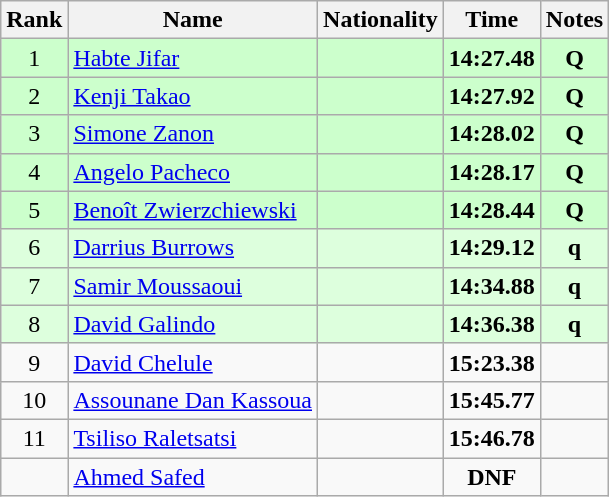<table class="wikitable sortable" style="text-align:center">
<tr>
<th>Rank</th>
<th>Name</th>
<th>Nationality</th>
<th>Time</th>
<th>Notes</th>
</tr>
<tr bgcolor=ccffcc>
<td>1</td>
<td align=left><a href='#'>Habte Jifar</a></td>
<td align=left></td>
<td><strong>14:27.48</strong></td>
<td><strong>Q</strong></td>
</tr>
<tr bgcolor=ccffcc>
<td>2</td>
<td align=left><a href='#'>Kenji Takao</a></td>
<td align=left></td>
<td><strong>14:27.92</strong></td>
<td><strong>Q</strong></td>
</tr>
<tr bgcolor=ccffcc>
<td>3</td>
<td align=left><a href='#'>Simone Zanon</a></td>
<td align=left></td>
<td><strong>14:28.02</strong></td>
<td><strong>Q</strong></td>
</tr>
<tr bgcolor=ccffcc>
<td>4</td>
<td align=left><a href='#'>Angelo Pacheco</a></td>
<td align=left></td>
<td><strong>14:28.17</strong></td>
<td><strong>Q</strong></td>
</tr>
<tr bgcolor=ccffcc>
<td>5</td>
<td align=left><a href='#'>Benoît Zwierzchiewski</a></td>
<td align=left></td>
<td><strong>14:28.44</strong></td>
<td><strong>Q</strong></td>
</tr>
<tr bgcolor=ddffdd>
<td>6</td>
<td align=left><a href='#'>Darrius Burrows</a></td>
<td align=left></td>
<td><strong>14:29.12</strong></td>
<td><strong>q</strong></td>
</tr>
<tr bgcolor=ddffdd>
<td>7</td>
<td align=left><a href='#'>Samir Moussaoui</a></td>
<td align=left></td>
<td><strong>14:34.88</strong></td>
<td><strong>q</strong></td>
</tr>
<tr bgcolor=ddffdd>
<td>8</td>
<td align=left><a href='#'>David Galindo</a></td>
<td align=left></td>
<td><strong>14:36.38</strong></td>
<td><strong>q</strong></td>
</tr>
<tr>
<td>9</td>
<td align=left><a href='#'>David Chelule</a></td>
<td align=left></td>
<td><strong>15:23.38</strong></td>
<td></td>
</tr>
<tr>
<td>10</td>
<td align=left><a href='#'>Assounane Dan Kassoua</a></td>
<td align=left></td>
<td><strong>15:45.77</strong></td>
<td></td>
</tr>
<tr>
<td>11</td>
<td align=left><a href='#'>Tsiliso Raletsatsi</a></td>
<td align=left></td>
<td><strong>15:46.78</strong></td>
<td></td>
</tr>
<tr>
<td></td>
<td align=left><a href='#'>Ahmed Safed</a></td>
<td align=left></td>
<td><strong>DNF</strong></td>
<td></td>
</tr>
</table>
